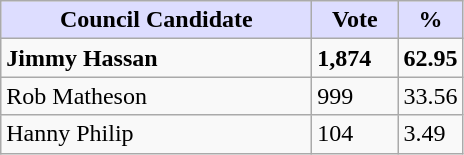<table class="wikitable sortable">
<tr>
<th style="background:#ddf; width:200px;">Council Candidate</th>
<th style="background:#ddf; width:50px;">Vote</th>
<th style="background:#ddf; width:30px;">%</th>
</tr>
<tr>
<td><strong>Jimmy Hassan</strong></td>
<td><strong>1,874</strong></td>
<td><strong>62.95</strong></td>
</tr>
<tr>
<td>Rob Matheson</td>
<td>999</td>
<td>33.56</td>
</tr>
<tr>
<td>Hanny Philip</td>
<td>104</td>
<td>3.49</td>
</tr>
</table>
